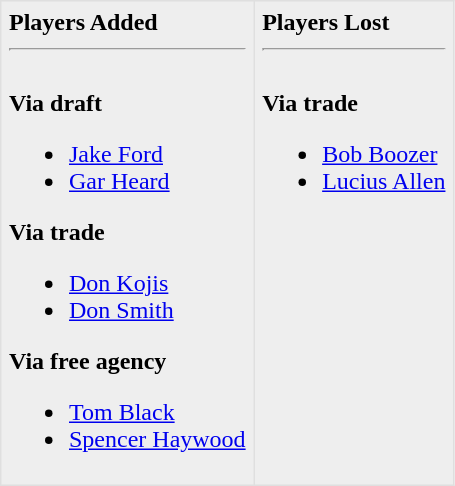<table border=1 style="border-collapse:collapse; background-color:#eeeeee" bordercolor="#DFDFDF" cellpadding="5">
<tr>
<td valign="top"><strong>Players Added</strong> <hr><br><strong>Via draft</strong><ul><li><a href='#'>Jake Ford</a></li><li><a href='#'>Gar Heard</a></li></ul><strong>Via trade</strong><ul><li><a href='#'>Don Kojis</a></li><li><a href='#'>Don Smith</a></li></ul><strong>Via free agency</strong><ul><li><a href='#'>Tom Black</a> </li><li><a href='#'>Spencer Haywood</a> </li></ul></td>
<td valign="top"><strong>Players Lost</strong> <hr><br><strong>Via trade</strong><ul><li><a href='#'>Bob Boozer</a></li><li><a href='#'>Lucius Allen</a></li></ul></td>
</tr>
</table>
